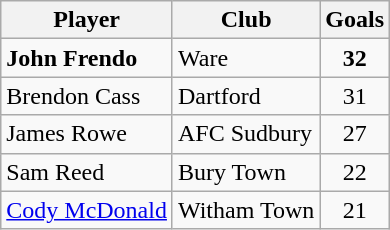<table class="wikitable">
<tr>
<th>Player</th>
<th>Club</th>
<th>Goals</th>
</tr>
<tr>
<td><strong>John Frendo</strong></td>
<td>Ware</td>
<td align="center"><strong>32</strong></td>
</tr>
<tr>
<td>Brendon Cass</td>
<td>Dartford</td>
<td align="center">31</td>
</tr>
<tr>
<td>James Rowe</td>
<td>AFC Sudbury</td>
<td align="center">27</td>
</tr>
<tr>
<td>Sam Reed</td>
<td>Bury Town</td>
<td align="center">22</td>
</tr>
<tr>
<td><a href='#'>Cody McDonald</a></td>
<td>Witham Town</td>
<td align="center">21</td>
</tr>
</table>
